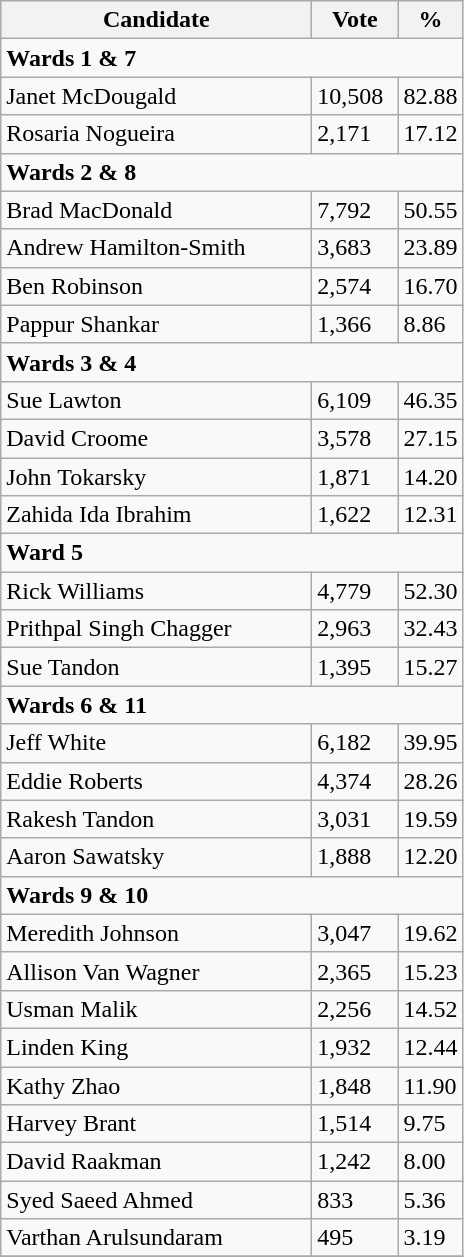<table class="wikitable">
<tr>
<th bgcolor="#DDDDFF" width="200px">Candidate</th>
<th bgcolor="#DDDDFF" width="50px">Vote</th>
<th bgcolor="#DDDDFF" width="30px">%</th>
</tr>
<tr>
<td colspan="4"><strong>Wards 1 & 7</strong></td>
</tr>
<tr>
<td>Janet McDougald</td>
<td>10,508</td>
<td>82.88</td>
</tr>
<tr>
<td>Rosaria Nogueira</td>
<td>2,171</td>
<td>17.12</td>
</tr>
<tr>
<td colspan="4"><strong>Wards 2 & 8</strong></td>
</tr>
<tr>
<td>Brad MacDonald</td>
<td>7,792</td>
<td>50.55</td>
</tr>
<tr>
<td>Andrew Hamilton-Smith</td>
<td>3,683</td>
<td>23.89</td>
</tr>
<tr>
<td>Ben Robinson</td>
<td>2,574</td>
<td>16.70</td>
</tr>
<tr>
<td>Pappur Shankar</td>
<td>1,366</td>
<td>8.86</td>
</tr>
<tr>
<td colspan="4"><strong>Wards 3 & 4</strong></td>
</tr>
<tr>
<td>Sue Lawton</td>
<td>6,109</td>
<td>46.35</td>
</tr>
<tr>
<td>David Croome</td>
<td>3,578</td>
<td>27.15</td>
</tr>
<tr>
<td>John Tokarsky</td>
<td>1,871</td>
<td>14.20</td>
</tr>
<tr>
<td>Zahida Ida Ibrahim</td>
<td>1,622</td>
<td>12.31</td>
</tr>
<tr>
<td colspan="4"><strong>Ward 5</strong></td>
</tr>
<tr>
<td>Rick Williams</td>
<td>4,779</td>
<td>52.30</td>
</tr>
<tr>
<td>Prithpal Singh Chagger</td>
<td>2,963</td>
<td>32.43</td>
</tr>
<tr>
<td>Sue Tandon</td>
<td>1,395</td>
<td>15.27</td>
</tr>
<tr>
<td colspan="4"><strong>Wards 6 & 11</strong></td>
</tr>
<tr>
<td>Jeff White</td>
<td>6,182</td>
<td>39.95</td>
</tr>
<tr>
<td>Eddie Roberts</td>
<td>4,374</td>
<td>28.26</td>
</tr>
<tr>
<td>Rakesh Tandon</td>
<td>3,031</td>
<td>19.59</td>
</tr>
<tr>
<td>Aaron Sawatsky</td>
<td>1,888</td>
<td>12.20</td>
</tr>
<tr>
<td colspan="4"><strong>Wards 9 & 10</strong></td>
</tr>
<tr>
<td>Meredith Johnson</td>
<td>3,047</td>
<td>19.62</td>
</tr>
<tr>
<td>Allison Van Wagner</td>
<td>2,365</td>
<td>15.23</td>
</tr>
<tr>
<td>Usman Malik</td>
<td>2,256</td>
<td>14.52</td>
</tr>
<tr>
<td>Linden King</td>
<td>1,932</td>
<td>12.44</td>
</tr>
<tr>
<td>Kathy Zhao</td>
<td>1,848</td>
<td>11.90</td>
</tr>
<tr>
<td>Harvey Brant</td>
<td>1,514</td>
<td>9.75</td>
</tr>
<tr>
<td>David Raakman</td>
<td>1,242</td>
<td>8.00</td>
</tr>
<tr>
<td>Syed Saeed Ahmed</td>
<td>833</td>
<td>5.36</td>
</tr>
<tr>
<td>Varthan Arulsundaram</td>
<td>495</td>
<td>3.19</td>
</tr>
<tr>
</tr>
</table>
